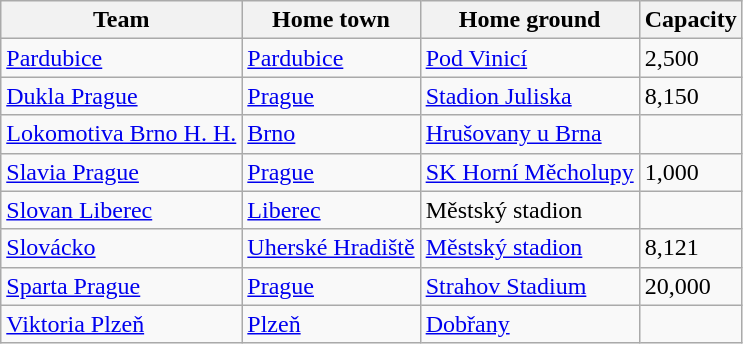<table class="wikitable sortable">
<tr>
<th>Team</th>
<th>Home town</th>
<th>Home ground</th>
<th>Capacity</th>
</tr>
<tr>
<td><a href='#'>Pardubice</a></td>
<td><a href='#'>Pardubice</a></td>
<td><a href='#'>Pod Vinicí</a></td>
<td>2,500</td>
</tr>
<tr>
<td><a href='#'>Dukla Prague</a></td>
<td><a href='#'>Prague</a></td>
<td><a href='#'>Stadion Juliska</a></td>
<td>8,150</td>
</tr>
<tr>
<td><a href='#'>Lokomotiva Brno H. H.</a></td>
<td><a href='#'>Brno</a></td>
<td><a href='#'>Hrušovany u Brna</a></td>
<td></td>
</tr>
<tr>
<td><a href='#'>Slavia Prague</a></td>
<td><a href='#'>Prague</a></td>
<td><a href='#'>SK Horní Měcholupy</a></td>
<td>1,000</td>
</tr>
<tr>
<td><a href='#'>Slovan Liberec</a></td>
<td><a href='#'>Liberec</a></td>
<td>Městský stadion</td>
<td></td>
</tr>
<tr>
<td><a href='#'>Slovácko</a></td>
<td><a href='#'>Uherské Hradiště</a></td>
<td><a href='#'>Městský stadion</a></td>
<td>8,121</td>
</tr>
<tr>
<td><a href='#'>Sparta Prague</a></td>
<td><a href='#'>Prague</a></td>
<td><a href='#'>Strahov Stadium</a></td>
<td>20,000</td>
</tr>
<tr>
<td><a href='#'>Viktoria Plzeň</a></td>
<td><a href='#'>Plzeň</a></td>
<td><a href='#'>Dobřany</a></td>
<td></td>
</tr>
</table>
